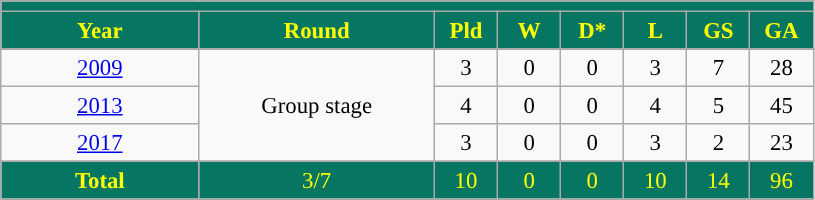<table class="wikitable" style="text-align: center;font-size:95%;">
<tr>
<th colspan=9 style="background: #067662"><a href='#'></a></th>
</tr>
<tr style="color:yellow;">
<th style="background:#067662;" width=125>Year</th>
<th style="background:#067662;" width=150>Round</th>
<th style="background:#067662;" width=35>Pld</th>
<th style="background:#067662;" width=35>W</th>
<th style="background:#067662;" width=35>D*</th>
<th style="background:#067662;" width=35>L</th>
<th style="background:#067662;" width=35>GS</th>
<th style="background:#067662;" width=35>GA</th>
</tr>
<tr>
</tr>
<tr>
<td> <a href='#'>2009</a></td>
<td rowspan="3">Group stage</td>
<td>3</td>
<td>0</td>
<td>0</td>
<td>3</td>
<td>7</td>
<td>28</td>
</tr>
<tr>
<td> <a href='#'>2013</a></td>
<td>4</td>
<td>0</td>
<td>0</td>
<td>4</td>
<td>5</td>
<td>45</td>
</tr>
<tr>
<td> <a href='#'>2017</a></td>
<td>3</td>
<td>0</td>
<td>0</td>
<td>3</td>
<td>2</td>
<td>23</td>
</tr>
<tr>
</tr>
<tr bgcolor="#067662" style="color:yellow;">
<td><strong>Total</strong></td>
<td>3/7</td>
<td>10</td>
<td>0</td>
<td>0</td>
<td>10</td>
<td>14</td>
<td>96</td>
</tr>
</table>
